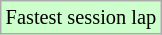<table class="wikitable sortable" style="font-size: 85%;">
<tr style="background:#ccffcc;">
<td>Fastest session lap</td>
</tr>
</table>
